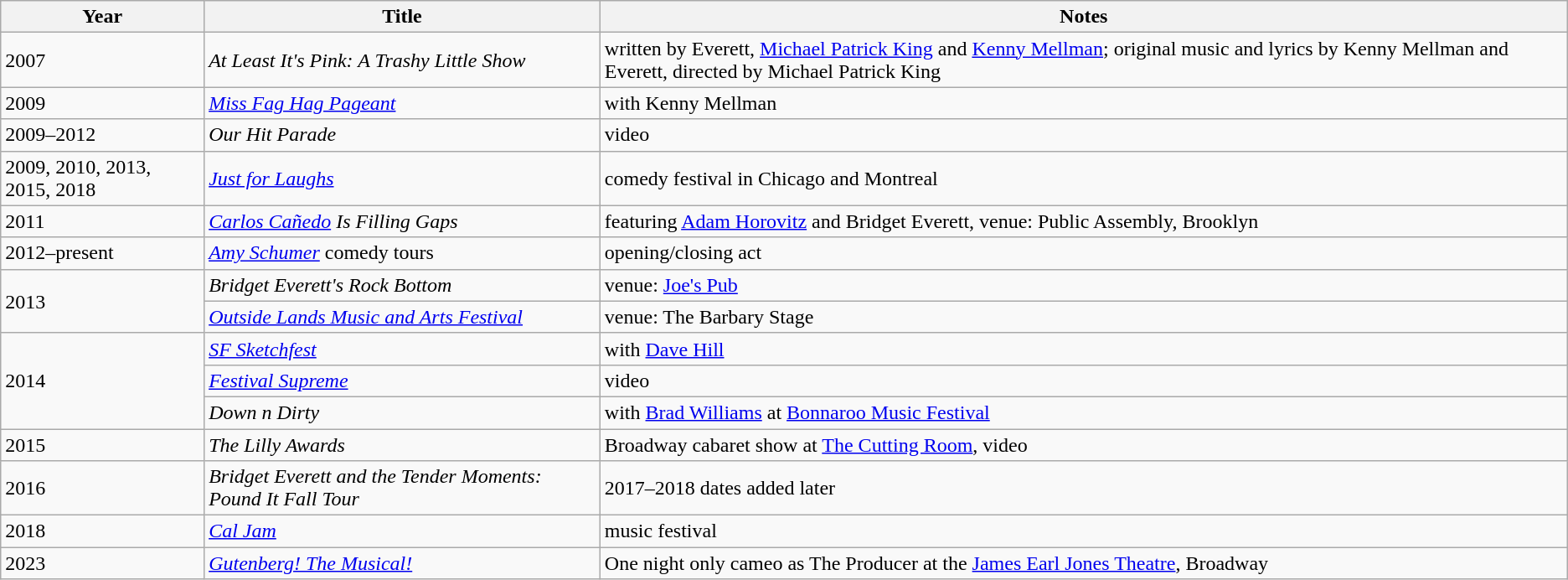<table class="wikitable sortable">
<tr>
<th>Year</th>
<th>Title</th>
<th>Notes</th>
</tr>
<tr>
<td>2007</td>
<td><em>At Least It's Pink: A Trashy Little Show</em></td>
<td>written by Everett, <a href='#'>Michael Patrick King</a> and <a href='#'>Kenny Mellman</a>; original music and lyrics by Kenny Mellman and Everett, directed by Michael Patrick King</td>
</tr>
<tr>
<td>2009</td>
<td><em><a href='#'>Miss Fag Hag Pageant</a></em></td>
<td>with Kenny Mellman</td>
</tr>
<tr>
<td>2009–2012</td>
<td><em>Our Hit Parade</em></td>
<td>video</td>
</tr>
<tr>
<td>2009, 2010, 2013, 2015, 2018</td>
<td><em><a href='#'>Just for Laughs</a></em></td>
<td>comedy festival in Chicago and Montreal</td>
</tr>
<tr>
<td>2011</td>
<td><em><a href='#'>Carlos Cañedo</a> Is Filling Gaps</em></td>
<td>featuring <a href='#'>Adam Horovitz</a> and Bridget Everett, venue: Public Assembly, Brooklyn</td>
</tr>
<tr>
<td>2012–present</td>
<td><em><a href='#'>Amy Schumer</a></em> comedy tours</td>
<td>opening/closing act</td>
</tr>
<tr>
<td rowspan="2">2013</td>
<td><em>Bridget Everett's Rock Bottom</em></td>
<td>venue: <a href='#'>Joe's Pub</a></td>
</tr>
<tr>
<td><em><a href='#'>Outside Lands Music and Arts Festival</a></em></td>
<td>venue: The Barbary Stage</td>
</tr>
<tr>
<td rowspan="3">2014</td>
<td><em><a href='#'>SF Sketchfest</a></em></td>
<td>with <a href='#'>Dave Hill</a></td>
</tr>
<tr>
<td><em><a href='#'>Festival Supreme</a></em></td>
<td>video</td>
</tr>
<tr>
<td><em>Down n Dirty</em></td>
<td>with <a href='#'>Brad Williams</a> at <a href='#'>Bonnaroo Music Festival</a></td>
</tr>
<tr>
<td>2015</td>
<td><em>The Lilly Awards</em></td>
<td>Broadway cabaret show at <a href='#'>The Cutting Room</a>, video</td>
</tr>
<tr>
<td>2016</td>
<td><em>Bridget Everett and the Tender Moments: Pound It Fall Tour</em></td>
<td>2017–2018 dates added later</td>
</tr>
<tr>
<td>2018</td>
<td><em><a href='#'>Cal Jam</a></em></td>
<td>music festival</td>
</tr>
<tr>
<td>2023</td>
<td><em><a href='#'>Gutenberg! The Musical!</a></em></td>
<td>One night only cameo as The Producer at the <a href='#'>James Earl Jones Theatre</a>, Broadway</td>
</tr>
</table>
